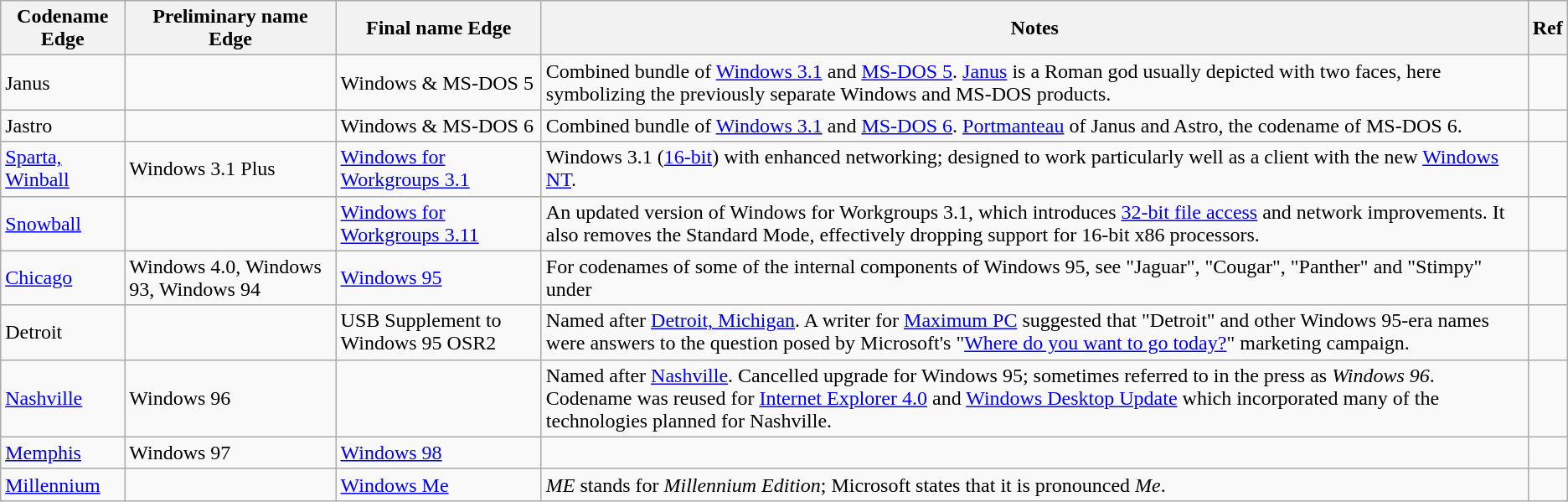<table class="sortable wikitable">
<tr>
<th>Codename Edge</th>
<th>Preliminary name Edge</th>
<th>Final name Edge</th>
<th>Notes</th>
<th>Ref</th>
</tr>
<tr>
<td>Janus</td>
<td></td>
<td>Windows & MS-DOS 5</td>
<td>Combined bundle of <a href='#'>Windows 3.1</a> and <a href='#'>MS-DOS 5</a>. <a href='#'>Janus</a> is a Roman god usually depicted with two faces, here symbolizing the previously separate Windows and MS-DOS products.</td>
<td></td>
</tr>
<tr>
<td>Jastro</td>
<td></td>
<td>Windows & MS-DOS 6</td>
<td>Combined bundle of <a href='#'>Windows 3.1</a> and <a href='#'>MS-DOS 6</a>. <a href='#'>Portmanteau</a> of Janus and Astro, the codename of MS-DOS 6.</td>
<td></td>
</tr>
<tr>
<td><a href='#'>Sparta, Winball</a></td>
<td>Windows 3.1 Plus</td>
<td><a href='#'>Windows for Workgroups 3.1</a></td>
<td>Windows 3.1 (<a href='#'>16-bit</a>) with enhanced networking; designed to work particularly well as a client with the new <a href='#'>Windows NT</a>.</td>
<td></td>
</tr>
<tr>
<td><a href='#'>Snowball</a></td>
<td></td>
<td><a href='#'>Windows for Workgroups 3.11</a></td>
<td>An updated version of Windows for Workgroups 3.1, which introduces <a href='#'>32-bit file access</a> and network improvements. It also removes the Standard Mode, effectively dropping support for 16-bit x86 processors.</td>
<td></td>
</tr>
<tr>
<td><a href='#'>Chicago</a></td>
<td>Windows 4.0, Windows 93, Windows 94</td>
<td><a href='#'>Windows 95</a></td>
<td>For codenames of some of the internal components of Windows 95, see "Jaguar", "Cougar", "Panther" and "Stimpy" under </td>
<td></td>
</tr>
<tr>
<td>Detroit</td>
<td></td>
<td>USB Supplement to Windows 95 OSR2</td>
<td>Named after <a href='#'>Detroit, Michigan</a>.  A writer for <a href='#'>Maximum PC</a> suggested that "Detroit" and other Windows 95-era names were answers to the question posed by Microsoft's "<a href='#'>Where do you want to go today?</a>" marketing campaign.</td>
<td></td>
</tr>
<tr>
<td><a href='#'>Nashville</a></td>
<td>Windows 96</td>
<td></td>
<td>Named after <a href='#'>Nashville</a>. Cancelled upgrade for Windows 95; sometimes referred to in the press as <em>Windows 96</em>.  Codename was reused for <a href='#'>Internet Explorer 4.0</a> and <a href='#'>Windows Desktop Update</a> which incorporated many of the technologies planned for Nashville.</td>
<td></td>
</tr>
<tr>
<td><a href='#'>Memphis</a></td>
<td>Windows 97</td>
<td><a href='#'>Windows 98</a></td>
<td></td>
<td></td>
</tr>
<tr>
<td><a href='#'>Millennium</a></td>
<td></td>
<td><a href='#'>Windows Me</a></td>
<td><em>ME</em> stands for <em>Millennium Edition</em>; Microsoft states that it is pronounced <em>Me</em>.</td>
<td></td>
</tr>
</table>
